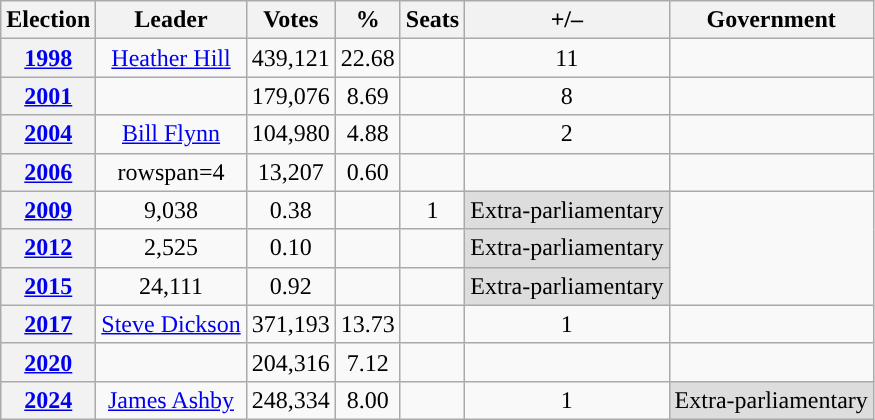<table class="wikitable sortable" style="text-align:center">
<tr>
<th>Election</th>
<th>Leader</th>
<th>Votes</th>
<th>%</th>
<th>Seats</th>
<th>+/–</th>
<th>Government</th>
</tr>
<tr>
<th><a href='#'>1998</a></th>
<td style="text-align:center;"><a href='#'>Heather Hill</a></td>
<td>439,121</td>
<td>22.68</td>
<td></td>
<td> 11</td>
<td></td>
</tr>
<tr>
<th><a href='#'>2001</a></th>
<td></td>
<td>179,076</td>
<td>8.69</td>
<td></td>
<td> 8</td>
<td></td>
</tr>
<tr>
<th><a href='#'>2004</a></th>
<td style="text-align:center;"><a href='#'>Bill Flynn</a></td>
<td>104,980</td>
<td>4.88</td>
<td></td>
<td> 2</td>
<td></td>
</tr>
<tr>
<th><a href='#'>2006</a></th>
<td>rowspan=4 </td>
<td>13,207</td>
<td>0.60</td>
<td></td>
<td></td>
<td></td>
</tr>
<tr>
<th><a href='#'>2009</a></th>
<td>9,038</td>
<td>0.38</td>
<td></td>
<td> 1</td>
<td align=center style="background:#ddd;">Extra-parliamentary</td>
</tr>
<tr>
<th><a href='#'>2012</a></th>
<td>2,525</td>
<td>0.10</td>
<td></td>
<td></td>
<td align=center style="background:#ddd;">Extra-parliamentary</td>
</tr>
<tr>
<th><a href='#'>2015</a></th>
<td>24,111</td>
<td>0.92</td>
<td></td>
<td></td>
<td align=center style="background:#ddd;">Extra-parliamentary</td>
</tr>
<tr>
<th><a href='#'>2017</a></th>
<td style="text-align:center;"><a href='#'>Steve Dickson</a></td>
<td>371,193</td>
<td>13.73</td>
<td></td>
<td> 1</td>
<td></td>
</tr>
<tr>
<th><a href='#'>2020</a></th>
<td></td>
<td>204,316</td>
<td>7.12</td>
<td></td>
<td></td>
<td></td>
</tr>
<tr>
<th><a href='#'>2024</a></th>
<td style="text-align:center;"><a href='#'>James Ashby</a></td>
<td>248,334</td>
<td>8.00</td>
<td></td>
<td> 1</td>
<td align=center style="background:#ddd;">Extra-parliamentary</td>
</tr>
</table>
